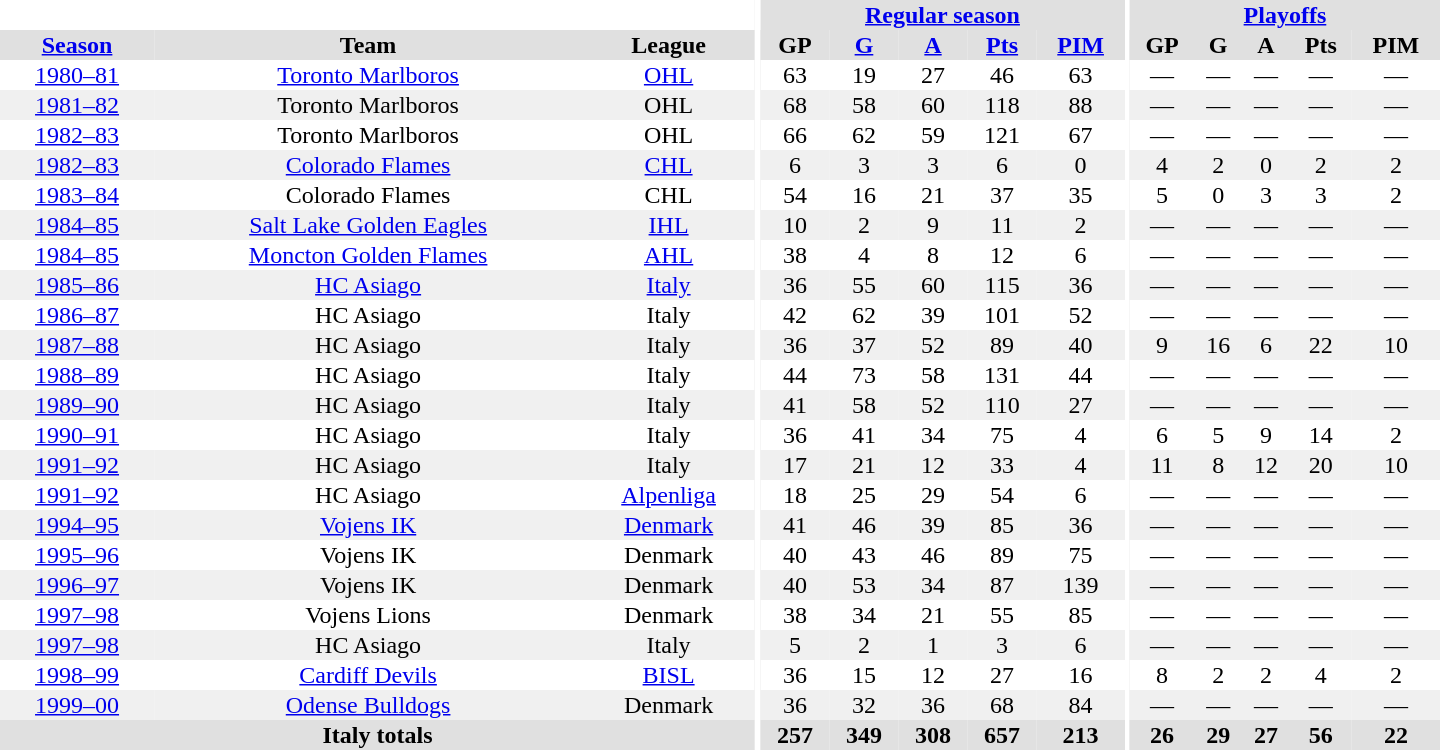<table border="0" cellpadding="1" cellspacing="0" style="text-align:center; width:60em">
<tr bgcolor="#e0e0e0">
<th colspan="3" bgcolor="#ffffff"></th>
<th rowspan="99" bgcolor="#ffffff"></th>
<th colspan="5"><a href='#'>Regular season</a></th>
<th rowspan="99" bgcolor="#ffffff"></th>
<th colspan="5"><a href='#'>Playoffs</a></th>
</tr>
<tr bgcolor="#e0e0e0">
<th><a href='#'>Season</a></th>
<th>Team</th>
<th>League</th>
<th>GP</th>
<th><a href='#'>G</a></th>
<th><a href='#'>A</a></th>
<th><a href='#'>Pts</a></th>
<th><a href='#'>PIM</a></th>
<th>GP</th>
<th>G</th>
<th>A</th>
<th>Pts</th>
<th>PIM</th>
</tr>
<tr>
<td><a href='#'>1980–81</a></td>
<td><a href='#'>Toronto Marlboros</a></td>
<td><a href='#'>OHL</a></td>
<td>63</td>
<td>19</td>
<td>27</td>
<td>46</td>
<td>63</td>
<td>—</td>
<td>—</td>
<td>—</td>
<td>—</td>
<td>—</td>
</tr>
<tr bgcolor="#f0f0f0">
<td><a href='#'>1981–82</a></td>
<td>Toronto Marlboros</td>
<td>OHL</td>
<td>68</td>
<td>58</td>
<td>60</td>
<td>118</td>
<td>88</td>
<td>—</td>
<td>—</td>
<td>—</td>
<td>—</td>
<td>—</td>
</tr>
<tr>
<td><a href='#'>1982–83</a></td>
<td>Toronto Marlboros</td>
<td>OHL</td>
<td>66</td>
<td>62</td>
<td>59</td>
<td>121</td>
<td>67</td>
<td>—</td>
<td>—</td>
<td>—</td>
<td>—</td>
<td>—</td>
</tr>
<tr bgcolor="#f0f0f0">
<td><a href='#'>1982–83</a></td>
<td><a href='#'>Colorado Flames</a></td>
<td><a href='#'>CHL</a></td>
<td>6</td>
<td>3</td>
<td>3</td>
<td>6</td>
<td>0</td>
<td>4</td>
<td>2</td>
<td>0</td>
<td>2</td>
<td>2</td>
</tr>
<tr>
<td><a href='#'>1983–84</a></td>
<td>Colorado Flames</td>
<td>CHL</td>
<td>54</td>
<td>16</td>
<td>21</td>
<td>37</td>
<td>35</td>
<td>5</td>
<td>0</td>
<td>3</td>
<td>3</td>
<td>2</td>
</tr>
<tr bgcolor="#f0f0f0">
<td><a href='#'>1984–85</a></td>
<td><a href='#'>Salt Lake Golden Eagles</a></td>
<td><a href='#'>IHL</a></td>
<td>10</td>
<td>2</td>
<td>9</td>
<td>11</td>
<td>2</td>
<td>—</td>
<td>—</td>
<td>—</td>
<td>—</td>
<td>—</td>
</tr>
<tr>
<td><a href='#'>1984–85</a></td>
<td><a href='#'>Moncton Golden Flames</a></td>
<td><a href='#'>AHL</a></td>
<td>38</td>
<td>4</td>
<td>8</td>
<td>12</td>
<td>6</td>
<td>—</td>
<td>—</td>
<td>—</td>
<td>—</td>
<td>—</td>
</tr>
<tr bgcolor="#f0f0f0">
<td><a href='#'>1985–86</a></td>
<td><a href='#'>HC Asiago</a></td>
<td><a href='#'>Italy</a></td>
<td>36</td>
<td>55</td>
<td>60</td>
<td>115</td>
<td>36</td>
<td>—</td>
<td>—</td>
<td>—</td>
<td>—</td>
<td>—</td>
</tr>
<tr>
<td><a href='#'>1986–87</a></td>
<td>HC Asiago</td>
<td>Italy</td>
<td>42</td>
<td>62</td>
<td>39</td>
<td>101</td>
<td>52</td>
<td>—</td>
<td>—</td>
<td>—</td>
<td>—</td>
<td>—</td>
</tr>
<tr bgcolor="#f0f0f0">
<td><a href='#'>1987–88</a></td>
<td>HC Asiago</td>
<td>Italy</td>
<td>36</td>
<td>37</td>
<td>52</td>
<td>89</td>
<td>40</td>
<td>9</td>
<td>16</td>
<td>6</td>
<td>22</td>
<td>10</td>
</tr>
<tr>
<td><a href='#'>1988–89</a></td>
<td>HC Asiago</td>
<td>Italy</td>
<td>44</td>
<td>73</td>
<td>58</td>
<td>131</td>
<td>44</td>
<td>—</td>
<td>—</td>
<td>—</td>
<td>—</td>
<td>—</td>
</tr>
<tr bgcolor="#f0f0f0">
<td><a href='#'>1989–90</a></td>
<td>HC Asiago</td>
<td>Italy</td>
<td>41</td>
<td>58</td>
<td>52</td>
<td>110</td>
<td>27</td>
<td>—</td>
<td>—</td>
<td>—</td>
<td>—</td>
<td>—</td>
</tr>
<tr>
<td><a href='#'>1990–91</a></td>
<td>HC Asiago</td>
<td>Italy</td>
<td>36</td>
<td>41</td>
<td>34</td>
<td>75</td>
<td>4</td>
<td>6</td>
<td>5</td>
<td>9</td>
<td>14</td>
<td>2</td>
</tr>
<tr bgcolor="#f0f0f0">
<td><a href='#'>1991–92</a></td>
<td>HC Asiago</td>
<td>Italy</td>
<td>17</td>
<td>21</td>
<td>12</td>
<td>33</td>
<td>4</td>
<td>11</td>
<td>8</td>
<td>12</td>
<td>20</td>
<td>10</td>
</tr>
<tr>
<td><a href='#'>1991–92</a></td>
<td>HC Asiago</td>
<td><a href='#'>Alpenliga</a></td>
<td>18</td>
<td>25</td>
<td>29</td>
<td>54</td>
<td>6</td>
<td>—</td>
<td>—</td>
<td>—</td>
<td>—</td>
<td>—</td>
</tr>
<tr bgcolor="#f0f0f0">
<td><a href='#'>1994–95</a></td>
<td><a href='#'>Vojens IK</a></td>
<td><a href='#'>Denmark</a></td>
<td>41</td>
<td>46</td>
<td>39</td>
<td>85</td>
<td>36</td>
<td>—</td>
<td>—</td>
<td>—</td>
<td>—</td>
<td>—</td>
</tr>
<tr>
<td><a href='#'>1995–96</a></td>
<td>Vojens IK</td>
<td>Denmark</td>
<td>40</td>
<td>43</td>
<td>46</td>
<td>89</td>
<td>75</td>
<td>—</td>
<td>—</td>
<td>—</td>
<td>—</td>
<td>—</td>
</tr>
<tr bgcolor="#f0f0f0">
<td><a href='#'>1996–97</a></td>
<td>Vojens IK</td>
<td>Denmark</td>
<td>40</td>
<td>53</td>
<td>34</td>
<td>87</td>
<td>139</td>
<td>—</td>
<td>—</td>
<td>—</td>
<td>—</td>
<td>—</td>
</tr>
<tr>
<td><a href='#'>1997–98</a></td>
<td>Vojens Lions</td>
<td>Denmark</td>
<td>38</td>
<td>34</td>
<td>21</td>
<td>55</td>
<td>85</td>
<td>—</td>
<td>—</td>
<td>—</td>
<td>—</td>
<td>—</td>
</tr>
<tr bgcolor="#f0f0f0">
<td><a href='#'>1997–98</a></td>
<td>HC Asiago</td>
<td>Italy</td>
<td>5</td>
<td>2</td>
<td>1</td>
<td>3</td>
<td>6</td>
<td>—</td>
<td>—</td>
<td>—</td>
<td>—</td>
<td>—</td>
</tr>
<tr>
<td><a href='#'>1998–99</a></td>
<td><a href='#'>Cardiff Devils</a></td>
<td><a href='#'>BISL</a></td>
<td>36</td>
<td>15</td>
<td>12</td>
<td>27</td>
<td>16</td>
<td>8</td>
<td>2</td>
<td>2</td>
<td>4</td>
<td>2</td>
</tr>
<tr bgcolor="#f0f0f0">
<td><a href='#'>1999–00</a></td>
<td><a href='#'>Odense Bulldogs</a></td>
<td>Denmark</td>
<td>36</td>
<td>32</td>
<td>36</td>
<td>68</td>
<td>84</td>
<td>—</td>
<td>—</td>
<td>—</td>
<td>—</td>
<td>—</td>
</tr>
<tr>
</tr>
<tr ALIGN="center" bgcolor="#e0e0e0">
<th colspan="3">Italy totals</th>
<th ALIGN="center">257</th>
<th ALIGN="center">349</th>
<th ALIGN="center">308</th>
<th ALIGN="center">657</th>
<th ALIGN="center">213</th>
<th ALIGN="center">26</th>
<th ALIGN="center">29</th>
<th ALIGN="center">27</th>
<th ALIGN="center">56</th>
<th ALIGN="center">22</th>
</tr>
</table>
